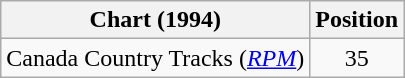<table class="wikitable sortable">
<tr>
<th scope="col">Chart (1994)</th>
<th scope="col">Position</th>
</tr>
<tr>
<td>Canada Country Tracks (<em><a href='#'>RPM</a></em>)</td>
<td align="center">35</td>
</tr>
</table>
